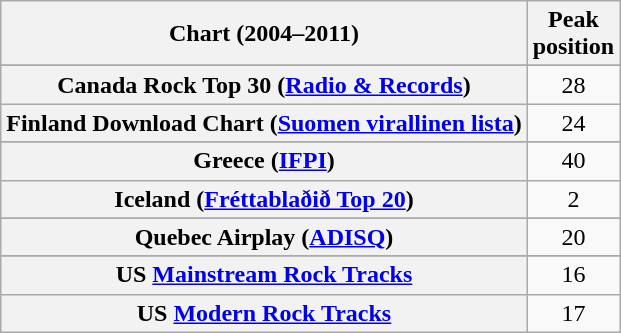<table class="wikitable sortable plainrowheaders" style="text-align:center">
<tr>
<th scope="col">Chart (2004–2011)</th>
<th scope="col">Peak<br>position</th>
</tr>
<tr>
</tr>
<tr>
</tr>
<tr>
</tr>
<tr>
<th scope="row">Canada Rock Top 30 (<a href='#'>Radio & Records</a>)</th>
<td>28</td>
</tr>
<tr>
<th scope="row">Finland Download Chart (<a href='#'>Suomen virallinen lista</a>)</th>
<td>24</td>
</tr>
<tr>
</tr>
<tr>
<th scope="row">Greece (<a href='#'>IFPI</a>)</th>
<td>40</td>
</tr>
<tr>
<th scope="row">Iceland (<a href='#'>Fréttablaðið Top 20</a>)</th>
<td>2</td>
</tr>
<tr>
</tr>
<tr>
<th scope="row">Quebec Airplay (<a href='#'>ADISQ</a>)</th>
<td align="center">20</td>
</tr>
<tr>
</tr>
<tr>
</tr>
<tr>
</tr>
<tr>
</tr>
<tr>
<th scope="row">US <a href='#'>Mainstream Rock Tracks</a></th>
<td>16</td>
</tr>
<tr>
<th scope="row">US <a href='#'>Modern Rock Tracks</a></th>
<td>17</td>
</tr>
</table>
